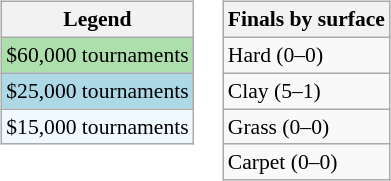<table>
<tr valign=top>
<td><br><table class=wikitable style=font-size:90%>
<tr>
<th>Legend</th>
</tr>
<tr style="background:#addfad;">
<td>$60,000 tournaments</td>
</tr>
<tr style="background:lightblue;">
<td>$25,000 tournaments</td>
</tr>
<tr style="background:#f0f8ff;">
<td>$15,000 tournaments</td>
</tr>
</table>
</td>
<td><br><table class=wikitable style=font-size:90%>
<tr>
<th>Finals by surface</th>
</tr>
<tr>
<td>Hard (0–0)</td>
</tr>
<tr>
<td>Clay (5–1)</td>
</tr>
<tr>
<td>Grass (0–0)</td>
</tr>
<tr>
<td>Carpet (0–0)</td>
</tr>
</table>
</td>
</tr>
</table>
